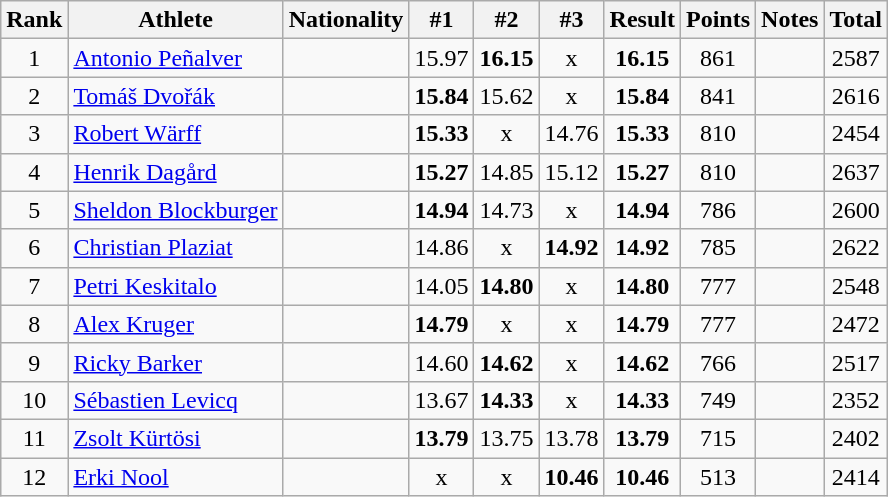<table class="wikitable sortable" style="text-align:center">
<tr>
<th>Rank</th>
<th>Athlete</th>
<th>Nationality</th>
<th>#1</th>
<th>#2</th>
<th>#3</th>
<th>Result</th>
<th>Points</th>
<th>Notes</th>
<th>Total</th>
</tr>
<tr>
<td>1</td>
<td align=left><a href='#'>Antonio Peñalver</a></td>
<td align=left></td>
<td>15.97</td>
<td><strong>16.15</strong></td>
<td>x</td>
<td><strong>16.15</strong></td>
<td>861</td>
<td></td>
<td>2587</td>
</tr>
<tr>
<td>2</td>
<td align=left><a href='#'>Tomáš Dvořák</a></td>
<td align=left></td>
<td><strong>15.84</strong></td>
<td>15.62</td>
<td>x</td>
<td><strong>15.84</strong></td>
<td>841</td>
<td></td>
<td>2616</td>
</tr>
<tr>
<td>3</td>
<td align=left><a href='#'>Robert Wärff</a></td>
<td align=left></td>
<td><strong>15.33</strong></td>
<td>x</td>
<td>14.76</td>
<td><strong>15.33</strong></td>
<td>810</td>
<td></td>
<td>2454</td>
</tr>
<tr>
<td>4</td>
<td align=left><a href='#'>Henrik Dagård</a></td>
<td align=left></td>
<td><strong>15.27</strong></td>
<td>14.85</td>
<td>15.12</td>
<td><strong>15.27</strong></td>
<td>810</td>
<td></td>
<td>2637</td>
</tr>
<tr>
<td>5</td>
<td align=left><a href='#'>Sheldon Blockburger</a></td>
<td align=left></td>
<td><strong>14.94</strong></td>
<td>14.73</td>
<td>x</td>
<td><strong>14.94</strong></td>
<td>786</td>
<td></td>
<td>2600</td>
</tr>
<tr>
<td>6</td>
<td align=left><a href='#'>Christian Plaziat</a></td>
<td align=left></td>
<td>14.86</td>
<td>x</td>
<td><strong>14.92</strong></td>
<td><strong>14.92</strong></td>
<td>785</td>
<td></td>
<td>2622</td>
</tr>
<tr>
<td>7</td>
<td align=left><a href='#'>Petri Keskitalo</a></td>
<td align=left></td>
<td>14.05</td>
<td><strong>14.80</strong></td>
<td>x</td>
<td><strong>14.80</strong></td>
<td>777</td>
<td></td>
<td>2548</td>
</tr>
<tr>
<td>8</td>
<td align=left><a href='#'>Alex Kruger</a></td>
<td align=left></td>
<td><strong>14.79</strong></td>
<td>x</td>
<td>x</td>
<td><strong>14.79</strong></td>
<td>777</td>
<td></td>
<td>2472</td>
</tr>
<tr>
<td>9</td>
<td align=left><a href='#'>Ricky Barker</a></td>
<td align=left></td>
<td>14.60</td>
<td><strong>14.62</strong></td>
<td>x</td>
<td><strong>14.62</strong></td>
<td>766</td>
<td></td>
<td>2517</td>
</tr>
<tr>
<td>10</td>
<td align=left><a href='#'>Sébastien Levicq</a></td>
<td align=left></td>
<td>13.67</td>
<td><strong>14.33</strong></td>
<td>x</td>
<td><strong>14.33</strong></td>
<td>749</td>
<td></td>
<td>2352</td>
</tr>
<tr>
<td>11</td>
<td align=left><a href='#'>Zsolt Kürtösi</a></td>
<td align=left></td>
<td><strong>13.79</strong></td>
<td>13.75</td>
<td>13.78</td>
<td><strong>13.79</strong></td>
<td>715</td>
<td></td>
<td>2402</td>
</tr>
<tr>
<td>12</td>
<td align=left><a href='#'>Erki Nool</a></td>
<td align=left></td>
<td>x</td>
<td>x</td>
<td><strong>10.46</strong></td>
<td><strong>10.46</strong></td>
<td>513</td>
<td></td>
<td>2414</td>
</tr>
</table>
